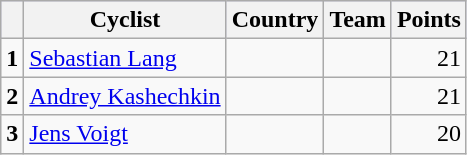<table class="wikitable">
<tr style="background:#ccccff;">
<th></th>
<th>Cyclist</th>
<th>Country</th>
<th>Team</th>
<th>Points</th>
</tr>
<tr>
<td><strong>1</strong></td>
<td><a href='#'>Sebastian Lang</a></td>
<td></td>
<td></td>
<td align=right>21</td>
</tr>
<tr>
<td><strong>2</strong></td>
<td><a href='#'>Andrey Kashechkin</a></td>
<td></td>
<td></td>
<td align=right>21</td>
</tr>
<tr>
<td><strong>3</strong></td>
<td><a href='#'>Jens Voigt</a></td>
<td></td>
<td></td>
<td align=right>20</td>
</tr>
</table>
